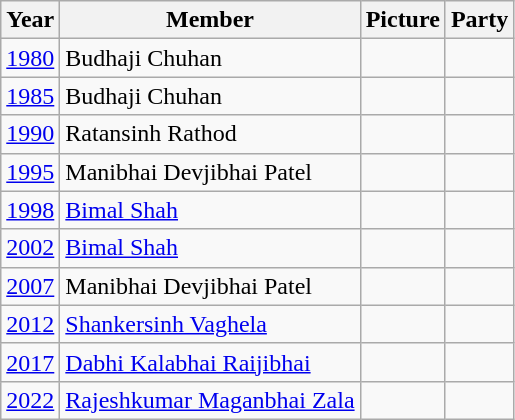<table class="wikitable sortable">
<tr>
<th>Year</th>
<th>Member</th>
<th>Picture</th>
<th colspan="2">Party</th>
</tr>
<tr>
<td><a href='#'>1980</a></td>
<td>Budhaji Chuhan</td>
<td></td>
<td></td>
</tr>
<tr>
<td><a href='#'>1985</a></td>
<td>Budhaji Chuhan</td>
<td></td>
<td></td>
</tr>
<tr>
<td><a href='#'>1990</a></td>
<td>Ratansinh Rathod</td>
<td></td>
<td></td>
</tr>
<tr>
<td><a href='#'>1995</a></td>
<td>Manibhai Devjibhai Patel</td>
<td></td>
<td></td>
</tr>
<tr>
<td><a href='#'>1998</a></td>
<td><a href='#'>Bimal Shah</a></td>
<td></td>
<td></td>
</tr>
<tr>
<td><a href='#'>2002</a></td>
<td><a href='#'>Bimal Shah</a></td>
<td></td>
<td></td>
</tr>
<tr>
<td><a href='#'>2007</a></td>
<td>Manibhai Devjibhai Patel</td>
<td></td>
<td></td>
</tr>
<tr>
<td><a href='#'>2012</a></td>
<td><a href='#'>Shankersinh Vaghela</a></td>
<td></td>
<td></td>
</tr>
<tr>
<td><a href='#'>2017</a></td>
<td><a href='#'>Dabhi Kalabhai Raijibhai</a></td>
<td></td>
<td></td>
</tr>
<tr>
<td><a href='#'>2022</a></td>
<td><a href='#'>Rajeshkumar Maganbhai Zala</a></td>
<td></td>
<td></td>
</tr>
</table>
